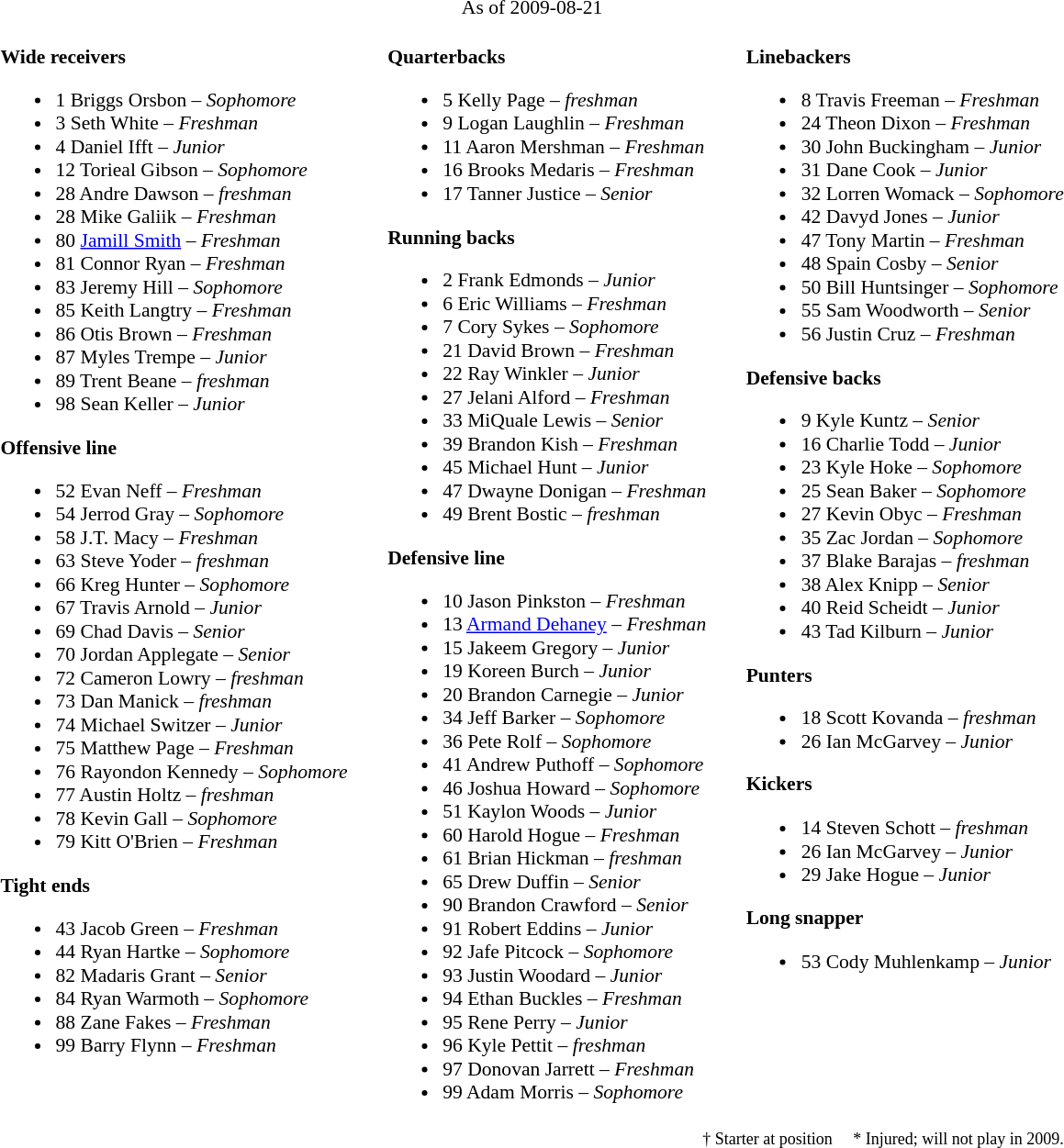<table class="toccolours" style="border-collapse:collapse; font-size:90%;">
<tr>
<td colspan="7" align="center">As of 2009-08-21</td>
</tr>
<tr>
<td valign="top"><br><strong>Wide receivers</strong><ul><li>1 Briggs Orsbon – <em>Sophomore</em></li><li>3 Seth White – <em>Freshman</em></li><li>4 Daniel Ifft – <em>Junior</em></li><li>12 Torieal Gibson – <em>Sophomore</em></li><li>28 Andre Dawson – <em> freshman</em></li><li>28 Mike Galiik – <em>Freshman</em></li><li>80 <a href='#'>Jamill Smith</a> – <em>Freshman</em></li><li>81 Connor Ryan – <em>Freshman</em></li><li>83 Jeremy Hill – <em>Sophomore</em></li><li>85 Keith Langtry – <em>Freshman</em></li><li>86 Otis Brown – <em>Freshman</em></li><li>87 Myles Trempe – <em>Junior</em></li><li>89 Trent Beane – <em> freshman</em></li><li>98 Sean Keller – <em>Junior</em></li></ul><strong>Offensive line</strong><ul><li>52 Evan Neff – <em>Freshman</em></li><li>54 Jerrod Gray – <em>Sophomore</em></li><li>58 J.T. Macy – <em>Freshman</em></li><li>63 Steve Yoder – <em> freshman</em></li><li>66 Kreg Hunter – <em>Sophomore</em></li><li>67 Travis Arnold – <em>Junior</em></li><li>69 Chad Davis – <em>Senior</em></li><li>70 Jordan Applegate – <em>Senior</em></li><li>72 Cameron Lowry – <em> freshman</em></li><li>73 Dan Manick – <em> freshman</em></li><li>74 Michael Switzer – <em>Junior</em></li><li>75 Matthew Page – <em>Freshman</em></li><li>76 Rayondon Kennedy – <em>Sophomore</em></li><li>77 Austin Holtz – <em> freshman</em></li><li>78 Kevin Gall – <em>Sophomore</em></li><li>79 Kitt O'Brien – <em>Freshman</em></li></ul><strong>Tight ends</strong><ul><li>43 Jacob Green – <em>Freshman</em></li><li>44 Ryan Hartke – <em>Sophomore</em></li><li>82 Madaris Grant – <em>Senior</em></li><li>84 Ryan Warmoth – <em>Sophomore</em></li><li>88 Zane Fakes – <em>Freshman</em></li><li>99 Barry Flynn – <em>Freshman</em></li></ul></td>
<td width="25"> </td>
<td valign="top"><br><strong>Quarterbacks</strong><ul><li>5 Kelly Page – <em> freshman</em></li><li>9 Logan Laughlin – <em>Freshman</em></li><li>11 Aaron Mershman – <em>Freshman</em></li><li>16 Brooks Medaris – <em>Freshman</em></li><li>17 Tanner Justice – <em>Senior</em></li></ul><strong>Running backs</strong><ul><li>2 Frank Edmonds – <em>Junior</em></li><li>6 Eric Williams – <em>Freshman</em></li><li>7 Cory Sykes – <em>Sophomore</em></li><li>21 David Brown – <em>Freshman</em></li><li>22 Ray Winkler – <em>Junior</em></li><li>27 Jelani Alford – <em>Freshman</em></li><li>33 MiQuale Lewis – <em>Senior</em></li><li>39 Brandon Kish – <em>Freshman</em></li><li>45 Michael Hunt – <em>Junior</em></li><li>47 Dwayne Donigan – <em>Freshman</em></li><li>49 Brent Bostic – <em> freshman</em></li></ul><strong>Defensive line</strong><ul><li>10 Jason Pinkston – <em>Freshman</em></li><li>13 <a href='#'>Armand Dehaney</a> – <em>Freshman</em></li><li>15 Jakeem Gregory – <em>Junior</em></li><li>19 Koreen Burch – <em>Junior</em></li><li>20 Brandon Carnegie – <em>Junior</em></li><li>34 Jeff Barker – <em>Sophomore</em></li><li>36 Pete Rolf – <em>Sophomore</em></li><li>41 Andrew Puthoff – <em>Sophomore</em></li><li>46 Joshua Howard – <em>Sophomore</em></li><li>51 Kaylon Woods – <em>Junior</em></li><li>60 Harold Hogue – <em>Freshman</em></li><li>61 Brian Hickman – <em> freshman</em></li><li>65 Drew Duffin – <em>Senior</em></li><li>90 Brandon Crawford – <em>Senior</em></li><li>91 Robert Eddins – <em>Junior</em></li><li>92 Jafe Pitcock – <em>Sophomore</em></li><li>93 Justin Woodard – <em>Junior</em></li><li>94 Ethan Buckles – <em>Freshman</em></li><li>95 Rene Perry – <em>Junior</em></li><li>96 Kyle Pettit – <em> freshman</em></li><li>97 Donovan Jarrett – <em>Freshman</em></li><li>99 Adam Morris – <em>Sophomore</em></li></ul></td>
<td width="25"> </td>
<td valign="top"><br><strong>Linebackers</strong><ul><li>8 Travis Freeman – <em>Freshman</em></li><li>24 Theon Dixon – <em>Freshman</em></li><li>30 John Buckingham – <em>Junior</em></li><li>31 Dane Cook – <em>Junior</em></li><li>32 Lorren Womack – <em>Sophomore</em></li><li>42 Davyd Jones – <em>Junior</em></li><li>47 Tony Martin – <em>Freshman</em></li><li>48 Spain Cosby – <em>Senior</em></li><li>50 Bill Huntsinger – <em>Sophomore</em></li><li>55 Sam Woodworth – <em>Senior</em></li><li>56 Justin Cruz – <em>Freshman</em></li></ul><strong>Defensive backs</strong><ul><li>9 Kyle Kuntz – <em>Senior</em></li><li>16 Charlie Todd – <em>Junior</em></li><li>23 Kyle Hoke – <em>Sophomore</em></li><li>25 Sean Baker – <em>Sophomore</em></li><li>27 Kevin Obyc – <em>Freshman</em></li><li>35 Zac Jordan – <em>Sophomore</em></li><li>37 Blake Barajas – <em> freshman</em></li><li>38 Alex Knipp – <em>Senior</em></li><li>40 Reid Scheidt – <em>Junior</em></li><li>43 Tad Kilburn – <em>Junior</em></li></ul><strong>Punters</strong><ul><li>18 Scott Kovanda – <em> freshman</em></li><li>26 Ian McGarvey – <em>Junior</em></li></ul><strong>Kickers</strong><ul><li>14 Steven Schott – <em> freshman</em></li><li>26 Ian McGarvey – <em>Junior</em></li><li>29 Jake Hogue – <em>Junior</em></li></ul><strong>Long snapper</strong><ul><li>53 Cody Muhlenkamp – <em>Junior</em></li></ul></td>
</tr>
<tr>
<td colspan="5" valign="bottom" align="right"><small>† Starter at position     * Injured; will not play in 2009.</small></td>
</tr>
</table>
